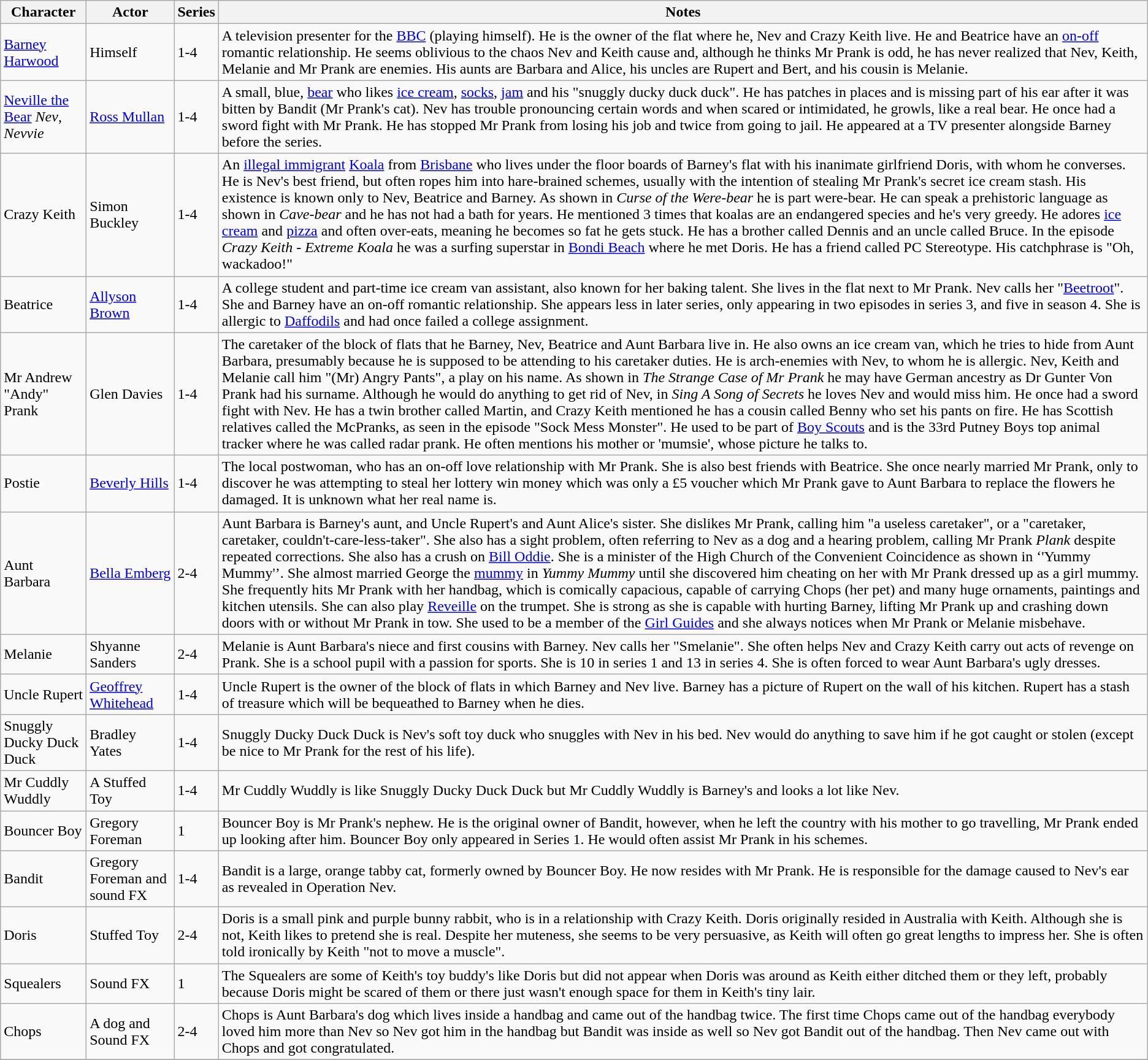<table class="wikitable sortable">
<tr>
<th>Character</th>
<th>Actor</th>
<th>Series</th>
<th>Notes</th>
</tr>
<tr>
<td><a href='#'>Barney Harwood</a></td>
<td>Himself</td>
<td>1-4</td>
<td>A television presenter for the <a href='#'>BBC</a> (playing himself). He is the owner of the flat where he, Nev and Crazy Keith live. He and Beatrice have an <a href='#'>on-off</a> romantic relationship. He seems oblivious to the chaos Nev and Keith cause and, although he thinks Mr Prank is odd, he has never realized that Nev, Keith, Melanie and Mr Prank are enemies. His aunts are Barbara and Alice, his uncles are Rupert and Bert, and his cousin is Melanie.</td>
</tr>
<tr>
<td><a href='#'>Neville the Bear</a> <em>Nev</em>, <em>Nevvie</em></td>
<td><a href='#'>Ross Mullan</a></td>
<td>1-4</td>
<td>A small, blue, <a href='#'>bear</a> who likes <a href='#'>ice cream</a>, <a href='#'>socks</a>, <a href='#'>jam</a> and his "snuggly ducky duck duck". He has patches in places and is missing part of his ear after it was bitten by Bandit (Mr Prank's cat). Nev has trouble pronouncing certain words and when scared or intimidated, he growls, like a real bear. He once had a sword fight with Mr Prank. He has stopped Mr Prank from losing his job and twice from going to jail. He appeared at a TV presenter alongside Barney before the series.</td>
</tr>
<tr>
<td>Crazy Keith</td>
<td>Simon Buckley</td>
<td>1-4</td>
<td>An <a href='#'>illegal immigrant</a> <a href='#'>Koala</a> from <a href='#'>Brisbane</a> who lives under the floor boards of Barney's flat with his inanimate girlfriend Doris, with whom he converses. He is Nev's best friend, but often ropes him into hare-brained schemes, usually with the intention of stealing Mr Prank's secret ice cream stash. His existence is known only to Nev, Beatrice and Barney. As shown in <em> Curse of the Were-bear</em> he is part were-bear. He can speak a prehistoric language as shown in <em>Cave-bear</em> and he has not had a bath for years. He mentioned 3 times that koalas are an endangered species and he's very greedy. He adores <a href='#'>ice cream</a> and <a href='#'>pizza</a> and often over-eats, meaning he becomes so fat he gets stuck. He has a brother called Dennis and an uncle called Bruce. In the episode <em>Crazy Keith - Extreme Koala</em> he was a surfing superstar in <a href='#'>Bondi Beach</a> where he met Doris. He has a friend called PC Stereotype. His catchphrase is "Oh, wackadoo!"</td>
</tr>
<tr>
<td>Beatrice</td>
<td><a href='#'>Allyson Brown</a></td>
<td>1-4</td>
<td>A college student and part-time ice cream van assistant, also known for her baking talent. She lives in the flat next to Mr Prank. Nev calls her "<a href='#'>Beetroot</a>". She and Barney have an on-off romantic relationship. She appears less in later series, only appearing in two episodes in series 3, and five in season 4. She is allergic to <a href='#'>Daffodils</a> and had once failed a college assignment.</td>
</tr>
<tr>
<td>Mr Andrew "Andy" Prank</td>
<td>Glen Davies</td>
<td>1-4</td>
<td>The caretaker of the block of flats that he Barney, Nev, Beatrice and Aunt Barbara live in. He also owns an ice cream van, which he tries to hide from Aunt Barbara, presumably because he is supposed to be attending to his caretaker duties. He is arch-enemies with Nev, to whom he is allergic. Nev, Keith and Melanie call him "(Mr) Angry Pants", a play on his name. As shown in <em>The Strange Case of Mr Prank</em> he may have German ancestry as Dr Gunter Von Prank had his surname. Although he would do anything to get rid of Nev, in <em>Sing A Song of Secrets</em> he loves Nev and would miss him. He once had a sword fight with Nev. He has a twin brother called Martin, and Crazy Keith mentioned he has a cousin called Benny who set his pants on fire. He has Scottish relatives called the McPranks, as seen in the episode "Sock Mess Monster". He used to be part of <a href='#'>Boy Scouts</a> and is the 33rd Putney Boys top animal tracker where he was called radar prank. He often mentions his mother or 'mumsie', whose picture he talks to.</td>
</tr>
<tr>
<td>Postie</td>
<td><a href='#'>Beverly Hills</a></td>
<td>1-4</td>
<td>The local postwoman, who has an on-off love relationship with Mr Prank. She is also best friends with Beatrice. She once nearly married Mr Prank, only to discover he was attempting to steal her lottery win money which was only a £5 voucher which Mr Prank gave to Aunt Barbara to replace the flowers he damaged. It is unknown what her real name is.</td>
</tr>
<tr>
<td>Aunt Barbara</td>
<td><a href='#'>Bella Emberg</a></td>
<td>2-4</td>
<td>Aunt Barbara is Barney's aunt, and Uncle Rupert's and Aunt Alice's sister. She dislikes Mr Prank, calling him "a useless caretaker", or a "caretaker, caretaker, couldn't-care-less-taker". She also has a sight problem, often referring to Nev as a dog and a hearing problem, calling Mr Prank <em>Plank</em> despite repeated corrections. She also has a crush on <a href='#'>Bill Oddie</a>. She is a minister of the High Church of the Convenient Coincidence as shown in ‘'Yummy Mummy'’. She almost married George the <a href='#'>mummy</a> in <em>Yummy Mummy</em> until she discovered him cheating on her with Mr Prank dressed up as a girl mummy. She frequently hits Mr Prank with her handbag, which is comically capacious, capable of carrying Chops (her pet) and many huge ornaments, paintings and kitchen utensils. She can also play <a href='#'>Reveille</a> on the trumpet. She is strong as she is capable with hurting Barney, lifting Mr Prank up and crashing down doors with or without Mr Prank in tow. She used to be a member of the <a href='#'>Girl Guides</a> and she always notices when Mr Prank or Melanie misbehave.</td>
</tr>
<tr>
<td>Melanie</td>
<td>Shyanne Sanders</td>
<td>2-4</td>
<td>Melanie is Aunt Barbara's niece and first cousins with Barney. Nev calls her "Smelanie". She often helps Nev and Crazy Keith carry out acts of revenge on Prank. She is a school pupil with a passion for sports. She is 10 in series 1 and 13 in series 4. She is often forced to wear Aunt Barbara's ugly dresses.</td>
</tr>
<tr>
<td>Uncle Rupert</td>
<td><a href='#'>Geoffrey Whitehead</a></td>
<td>1-4</td>
<td>Uncle Rupert is the owner of the block of flats in which Barney and Nev live. Barney has a picture of Rupert on the wall of his kitchen. Rupert has a stash of treasure which will be bequeathed to Barney when he dies.</td>
</tr>
<tr>
<td>Snuggly Ducky Duck Duck</td>
<td>Bradley Yates</td>
<td>1-4</td>
<td>Snuggly Ducky Duck Duck is Nev's soft toy duck who snuggles with Nev in his bed. Nev would do anything to save him if he got caught or stolen (except be nice to Mr Prank for the rest of his life).</td>
</tr>
<tr>
<td>Mr Cuddly Wuddly</td>
<td>A Stuffed Toy</td>
<td>1-4</td>
<td>Mr Cuddly Wuddly is like Snuggly Ducky Duck Duck but Mr Cuddly Wuddly is Barney's and looks a lot like Nev.</td>
</tr>
<tr>
<td>Bouncer Boy</td>
<td>Gregory Foreman</td>
<td>1</td>
<td>Bouncer Boy is Mr Prank's nephew. He is the original owner of Bandit, however, when he left the country with his mother to go travelling, Mr Prank ended up looking after him. Bouncer Boy only appeared in Series 1. He would often assist Mr Prank in his schemes.</td>
</tr>
<tr>
<td>Bandit</td>
<td>Gregory Foreman and sound FX</td>
<td>1-4</td>
<td>Bandit is a large, orange tabby cat, formerly owned by Bouncer Boy. He now resides with Mr Prank. He is responsible for the damage caused to Nev's ear as revealed in Operation Nev.</td>
</tr>
<tr>
<td>Doris</td>
<td>Stuffed Toy</td>
<td>2-4</td>
<td>Doris is a small pink and purple bunny rabbit, who is in a relationship with Crazy Keith. Doris originally resided in Australia with Keith. Although she is not, Keith likes to pretend she is real. Despite her muteness, she seems to be very persuasive, as Keith will often go great lengths to impress her. She is often told ironically by Keith "not to move a muscle".</td>
</tr>
<tr>
<td>Squealers</td>
<td>Sound FX</td>
<td>1</td>
<td>The Squealers are some of Keith's toy buddy's like Doris but did not appear when Doris was around as Keith either ditched them or they left, probably because Doris might be scared of them or there just wasn't enough space for them in Keith's tiny lair.</td>
</tr>
<tr>
<td>Chops</td>
<td>A dog and Sound FX</td>
<td>2-4</td>
<td>Chops is Aunt Barbara's dog which lives inside a handbag and came out of the handbag twice. The first time Chops came out of the handbag everybody loved him more than Nev so Nev got him in the handbag but Bandit was inside as well so Nev got Bandit out of the handbag. Then Nev came out with Chops and got congratulated.</td>
</tr>
<tr>
</tr>
</table>
